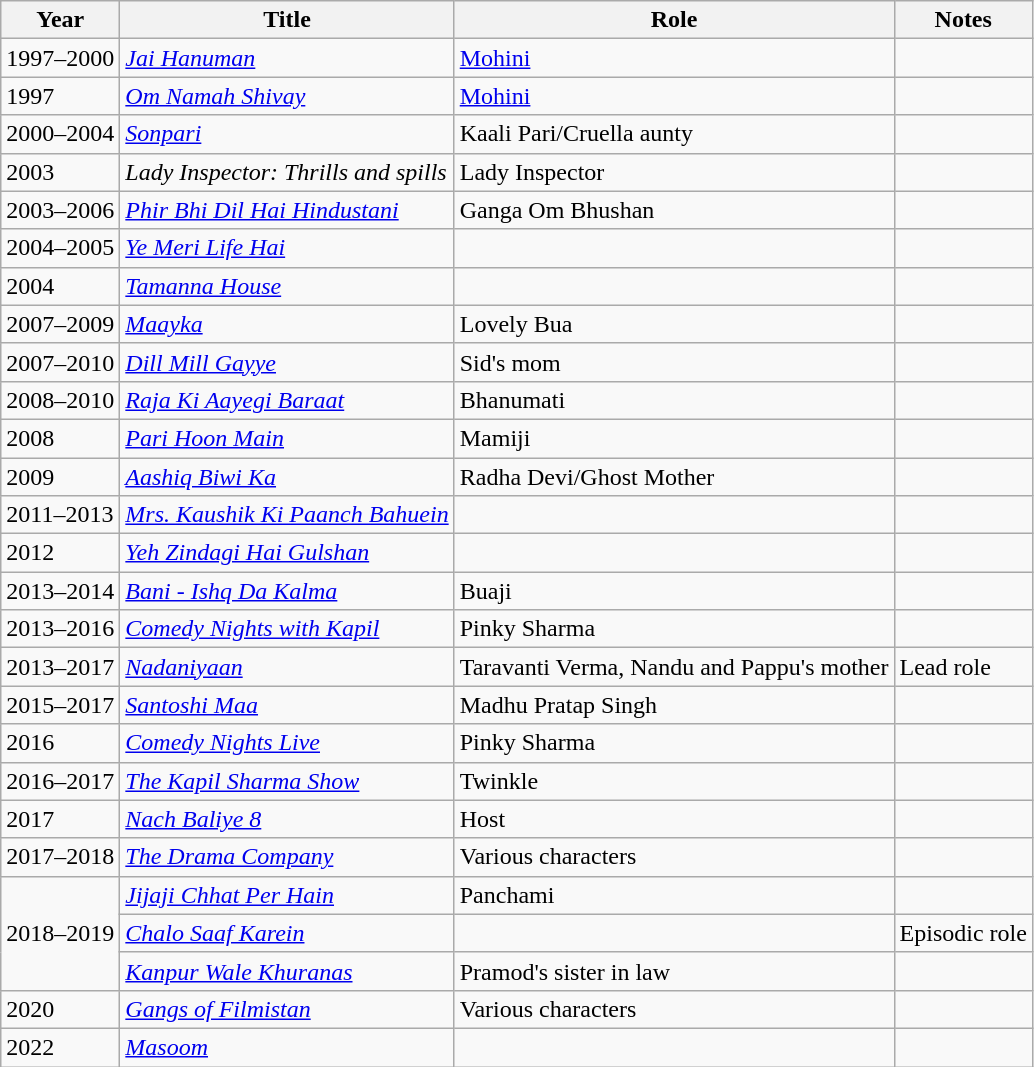<table class="wikitable">
<tr>
<th>Year</th>
<th>Title</th>
<th>Role</th>
<th>Notes</th>
</tr>
<tr>
<td>1997–2000</td>
<td><em><a href='#'>Jai Hanuman</a></em></td>
<td><a href='#'>Mohini</a></td>
<td></td>
</tr>
<tr>
<td>1997</td>
<td><em><a href='#'>Om Namah Shivay</a></em></td>
<td><a href='#'>Mohini</a></td>
<td></td>
</tr>
<tr>
<td>2000–2004</td>
<td><em><a href='#'>Sonpari</a></em></td>
<td>Kaali Pari/Cruella aunty</td>
<td></td>
</tr>
<tr>
<td>2003</td>
<td><em> Lady Inspector: Thrills and spills</em></td>
<td>Lady Inspector</td>
<td></td>
</tr>
<tr>
<td>2003–2006</td>
<td><em><a href='#'>Phir Bhi Dil Hai Hindustani</a></em></td>
<td>Ganga Om Bhushan</td>
<td></td>
</tr>
<tr>
<td>2004–2005</td>
<td><em><a href='#'>Ye Meri Life Hai</a></em></td>
<td></td>
<td></td>
</tr>
<tr>
<td>2004</td>
<td><em><a href='#'>Tamanna House</a></em></td>
<td></td>
<td></td>
</tr>
<tr>
<td>2007–2009</td>
<td><em><a href='#'>Maayka</a></em></td>
<td>Lovely Bua</td>
<td></td>
</tr>
<tr>
<td>2007–2010</td>
<td><em><a href='#'>Dill Mill Gayye</a></em></td>
<td>Sid's mom</td>
<td></td>
</tr>
<tr>
<td>2008–2010</td>
<td><em><a href='#'>Raja Ki Aayegi Baraat</a></em></td>
<td>Bhanumati</td>
<td></td>
</tr>
<tr>
<td>2008</td>
<td><em><a href='#'>Pari Hoon Main</a></em></td>
<td>Mamiji</td>
<td></td>
</tr>
<tr>
<td>2009</td>
<td><em><a href='#'>Aashiq Biwi Ka</a></em></td>
<td>Radha Devi/Ghost Mother</td>
<td></td>
</tr>
<tr>
<td>2011–2013</td>
<td><em><a href='#'>Mrs. Kaushik Ki Paanch Bahuein</a></em></td>
<td></td>
<td></td>
</tr>
<tr>
<td>2012</td>
<td><em><a href='#'>Yeh Zindagi Hai Gulshan</a></em></td>
<td></td>
<td></td>
</tr>
<tr>
<td>2013–2014</td>
<td><em><a href='#'>Bani - Ishq Da Kalma</a></em></td>
<td>Buaji</td>
<td></td>
</tr>
<tr>
<td>2013–2016</td>
<td><em><a href='#'>Comedy Nights with Kapil</a></em></td>
<td>Pinky Sharma</td>
<td></td>
</tr>
<tr>
<td>2013–2017</td>
<td><em><a href='#'>Nadaniyaan</a></em></td>
<td>Taravanti Verma, Nandu and Pappu's mother</td>
<td>Lead role</td>
</tr>
<tr>
<td>2015–2017</td>
<td><em><a href='#'>Santoshi Maa</a></em></td>
<td>Madhu Pratap Singh</td>
<td></td>
</tr>
<tr>
<td>2016</td>
<td><em><a href='#'>Comedy Nights Live</a></em></td>
<td>Pinky Sharma</td>
<td></td>
</tr>
<tr>
<td>2016–2017</td>
<td><em><a href='#'>The Kapil Sharma Show</a></em></td>
<td>Twinkle</td>
<td></td>
</tr>
<tr>
<td>2017</td>
<td><em><a href='#'>Nach Baliye 8</a></em></td>
<td>Host</td>
<td></td>
</tr>
<tr>
<td>2017–2018</td>
<td><em><a href='#'>The Drama Company</a></em></td>
<td>Various characters</td>
<td></td>
</tr>
<tr>
<td rowspan="3">2018–2019</td>
<td><em><a href='#'>Jijaji Chhat Per Hain</a></em></td>
<td>Panchami</td>
<td></td>
</tr>
<tr>
<td><em><a href='#'>Chalo Saaf Karein</a></em></td>
<td></td>
<td>Episodic role</td>
</tr>
<tr>
<td><em><a href='#'>Kanpur Wale Khuranas</a></em></td>
<td>Pramod's sister in law</td>
<td></td>
</tr>
<tr>
<td>2020</td>
<td><em><a href='#'>Gangs of Filmistan</a></em></td>
<td>Various characters</td>
<td></td>
</tr>
<tr>
<td>2022</td>
<td><em><a href='#'>Masoom</a></em></td>
<td></td>
<td></td>
</tr>
</table>
